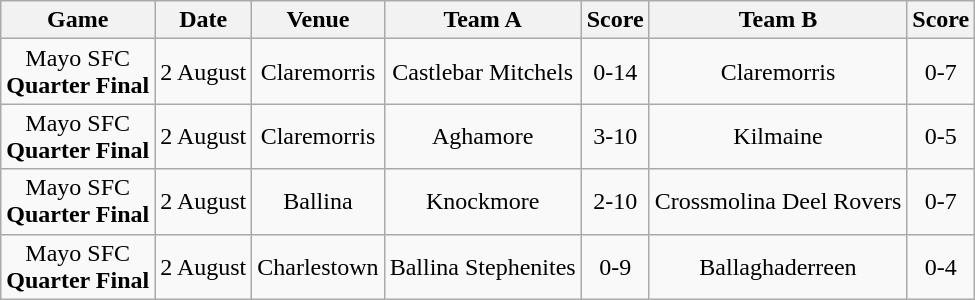<table class="wikitable">
<tr>
<th>Game</th>
<th>Date</th>
<th>Venue</th>
<th>Team A</th>
<th>Score</th>
<th>Team B</th>
<th>Score</th>
</tr>
<tr align="center">
<td>Mayo SFC<br><strong>Quarter Final</strong></td>
<td>2 August</td>
<td>Claremorris</td>
<td>Castlebar Mitchels</td>
<td>0-14</td>
<td>Claremorris</td>
<td>0-7</td>
</tr>
<tr align="center">
<td>Mayo SFC<br><strong>Quarter Final</strong></td>
<td>2 August</td>
<td>Claremorris</td>
<td>Aghamore</td>
<td>3-10</td>
<td>Kilmaine</td>
<td>0-5</td>
</tr>
<tr align="center">
<td>Mayo SFC<br><strong>Quarter Final</strong></td>
<td>2 August</td>
<td>Ballina</td>
<td>Knockmore</td>
<td>2-10</td>
<td>Crossmolina Deel Rovers</td>
<td>0-7</td>
</tr>
<tr align="center">
<td>Mayo SFC<br><strong>Quarter Final</strong></td>
<td>2 August</td>
<td>Charlestown</td>
<td>Ballina Stephenites</td>
<td>0-9</td>
<td>Ballaghaderreen</td>
<td>0-4</td>
</tr>
</table>
